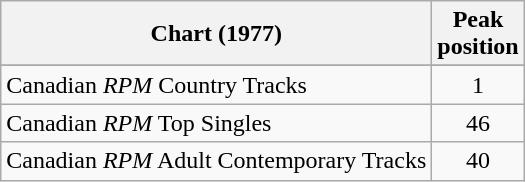<table class="wikitable sortable">
<tr>
<th>Chart (1977)</th>
<th>Peak<br>position</th>
</tr>
<tr>
</tr>
<tr>
</tr>
<tr>
</tr>
<tr>
<td>Canadian <em>RPM</em> Country Tracks</td>
<td align="center">1</td>
</tr>
<tr>
<td>Canadian <em>RPM</em> Top Singles</td>
<td align="center">46</td>
</tr>
<tr>
<td>Canadian <em>RPM</em> Adult Contemporary Tracks</td>
<td align="center">40</td>
</tr>
</table>
